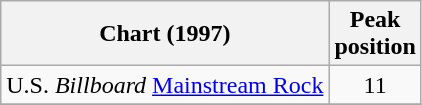<table class="wikitable sortable">
<tr>
<th>Chart (1997)</th>
<th>Peak<br>position</th>
</tr>
<tr>
<td>U.S. <em>Billboard</em> <a href='#'>Mainstream Rock</a></td>
<td style="text-align:center;">11</td>
</tr>
<tr>
</tr>
</table>
